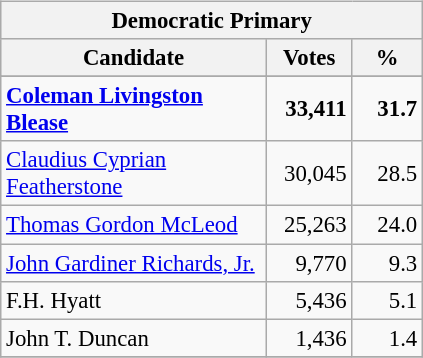<table class="wikitable" align="left" style="margin: 1em 1em 1em 0; background: #f9f9f9; font-size: 95%;">
<tr style="background-color:#E9E9E9">
<th colspan="3">Democratic Primary</th>
</tr>
<tr style="background-color:#E9E9E9">
<th colspan="1" style="width: 170px">Candidate</th>
<th style="width: 50px">Votes</th>
<th style="width: 40px">%</th>
</tr>
<tr>
</tr>
<tr>
<td><strong><a href='#'>Coleman Livingston Blease</a></strong></td>
<td align="right"><strong>33,411</strong></td>
<td align="right"><strong>31.7</strong></td>
</tr>
<tr>
<td><a href='#'>Claudius Cyprian Featherstone</a></td>
<td align="right">30,045</td>
<td align="right">28.5</td>
</tr>
<tr>
<td><a href='#'>Thomas Gordon McLeod</a></td>
<td align="right">25,263</td>
<td align="right">24.0</td>
</tr>
<tr>
<td><a href='#'>John Gardiner Richards, Jr.</a></td>
<td align="right">9,770</td>
<td align="right">9.3</td>
</tr>
<tr>
<td>F.H. Hyatt</td>
<td align="right">5,436</td>
<td align="right">5.1</td>
</tr>
<tr>
<td>John T. Duncan</td>
<td align="right">1,436</td>
<td align="right">1.4</td>
</tr>
<tr>
</tr>
</table>
